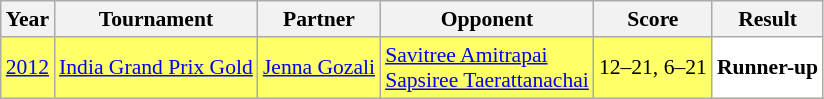<table class="sortable wikitable" style="font-size: 90%;">
<tr>
<th>Year</th>
<th>Tournament</th>
<th>Partner</th>
<th>Opponent</th>
<th>Score</th>
<th>Result</th>
</tr>
<tr style="background:#FFFF67">
<td align="center"><a href='#'>2012</a></td>
<td align="left"><a href='#'>India Grand Prix Gold</a></td>
<td align="left"> <a href='#'>Jenna Gozali</a></td>
<td align="left"> <a href='#'>Savitree Amitrapai</a> <br>  <a href='#'>Sapsiree Taerattanachai</a></td>
<td align="left">12–21, 6–21</td>
<td style="text-align:left; background:white"> <strong>Runner-up</strong></td>
</tr>
</table>
